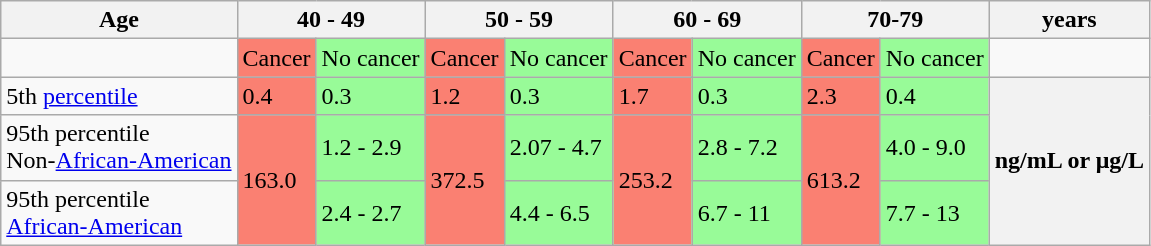<table class="wikitable">
<tr>
<th>Age</th>
<th colspan=2>40 - 49</th>
<th colspan=2>50 - 59</th>
<th colspan=2>60 - 69</th>
<th colspan=2>70-79</th>
<th>years</th>
</tr>
<tr>
<td></td>
<td style="background: Salmon">Cancer</td>
<td style="background: PaleGreen">No cancer</td>
<td style="background: Salmon">Cancer</td>
<td style="background: PaleGreen">No cancer</td>
<td style="background: Salmon">Cancer</td>
<td style="background: PaleGreen">No cancer</td>
<td style="background: Salmon">Cancer</td>
<td style="background: PaleGreen">No cancer</td>
<td></td>
</tr>
<tr>
<td>5th <a href='#'>percentile</a></td>
<td style="background: Salmon">0.4</td>
<td style="background: PaleGreen">0.3</td>
<td style="background: Salmon">1.2</td>
<td style="background: PaleGreen">0.3</td>
<td style="background: Salmon">1.7</td>
<td style="background: PaleGreen">0.3</td>
<td style="background: Salmon">2.3</td>
<td style="background: PaleGreen">0.4</td>
<th rowspan=3>ng/mL or μg/L</th>
</tr>
<tr>
<td>95th percentile<br>Non-<a href='#'>African-American</a></td>
<td style="background: Salmon" rowspan=2>163.0</td>
<td style="background: PaleGreen">1.2 - 2.9</td>
<td style="background: Salmon" rowspan=2>372.5</td>
<td style="background: PaleGreen">2.07 - 4.7</td>
<td style="background: Salmon" rowspan=2>253.2</td>
<td style="background: PaleGreen">2.8 - 7.2</td>
<td style="background: Salmon" rowspan=2>613.2</td>
<td style="background: PaleGreen">4.0 - 9.0</td>
</tr>
<tr>
<td>95th percentile<br><a href='#'>African-American</a></td>
<td style="background: PaleGreen">2.4 - 2.7</td>
<td style="background: PaleGreen">4.4 - 6.5</td>
<td style="background: PaleGreen">6.7 - 11</td>
<td style="background: PaleGreen">7.7 - 13</td>
</tr>
</table>
